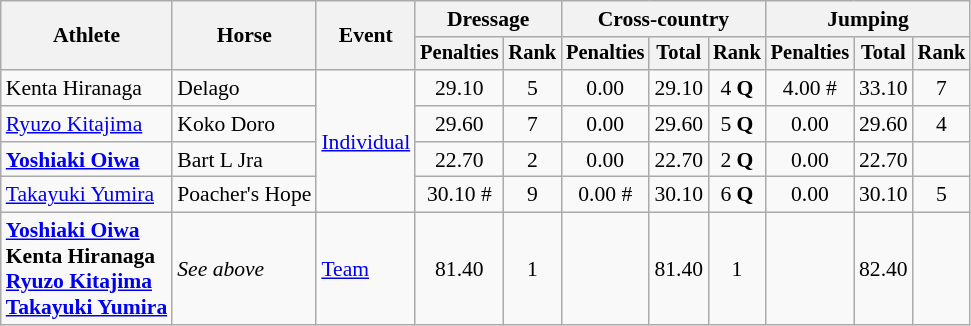<table class=wikitable style=font-size:90%;text-align:center>
<tr>
<th rowspan=2>Athlete</th>
<th rowspan=2>Horse</th>
<th rowspan=2>Event</th>
<th colspan=2>Dressage</th>
<th colspan=3>Cross-country</th>
<th colspan=3>Jumping</th>
</tr>
<tr style="font-size:95%">
<th>Penalties</th>
<th>Rank</th>
<th>Penalties</th>
<th>Total</th>
<th>Rank</th>
<th>Penalties</th>
<th>Total</th>
<th>Rank</th>
</tr>
<tr>
<td style="text-align:left">Kenta Hiranaga</td>
<td style="text-align:left">Delago</td>
<td style="text-align:left" rowspan=4><a href='#'>Individual</a></td>
<td>29.10</td>
<td>5</td>
<td>0.00</td>
<td>29.10</td>
<td>4 <strong>Q</strong></td>
<td>4.00 #</td>
<td>33.10</td>
<td>7</td>
</tr>
<tr>
<td style="text-align:left"><a href='#'>Ryuzo Kitajima</a></td>
<td style="text-align:left">Koko Doro</td>
<td>29.60</td>
<td>7</td>
<td>0.00</td>
<td>29.60</td>
<td>5 <strong>Q</strong></td>
<td>0.00</td>
<td>29.60</td>
<td>4</td>
</tr>
<tr>
<td style="text-align:left"><strong><a href='#'>Yoshiaki Oiwa</a></strong></td>
<td style="text-align:left">Bart L Jra</td>
<td>22.70</td>
<td>2</td>
<td>0.00</td>
<td>22.70</td>
<td>2 <strong>Q</strong></td>
<td>0.00</td>
<td>22.70</td>
<td></td>
</tr>
<tr>
<td style="text-align:left"><a href='#'>Takayuki Yumira</a></td>
<td style="text-align:left">Poacher's Hope</td>
<td>30.10 #</td>
<td>9</td>
<td>0.00 #</td>
<td>30.10</td>
<td>6 <strong>Q</strong></td>
<td>0.00</td>
<td>30.10</td>
<td>5</td>
</tr>
<tr>
<td style="text-align:left"><strong><a href='#'>Yoshiaki Oiwa</a><br>Kenta Hiranaga<br><a href='#'>Ryuzo Kitajima</a><br><a href='#'>Takayuki Yumira</a></strong></td>
<td style="text-align:left"><em>See above</em></td>
<td style="text-align:left"><a href='#'>Team</a></td>
<td>81.40</td>
<td>1</td>
<td></td>
<td>81.40</td>
<td>1</td>
<td></td>
<td>82.40</td>
<td></td>
</tr>
</table>
